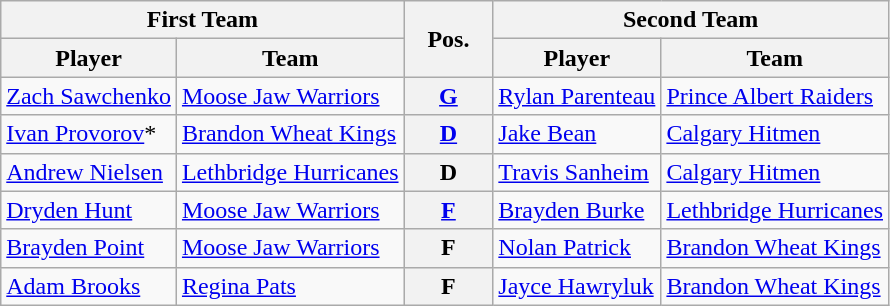<table class="wikitable">
<tr>
<th colspan="2">First Team</th>
<th style="width:10%;" rowspan="2">Pos.</th>
<th colspan="2">Second Team</th>
</tr>
<tr>
<th>Player</th>
<th>Team</th>
<th>Player</th>
<th>Team</th>
</tr>
<tr>
<td><a href='#'>Zach Sawchenko</a></td>
<td><a href='#'>Moose Jaw Warriors</a></td>
<th style="text-align:center;"><a href='#'>G</a></th>
<td><a href='#'>Rylan Parenteau</a></td>
<td><a href='#'>Prince Albert Raiders</a></td>
</tr>
<tr>
<td><a href='#'>Ivan Provorov</a>*</td>
<td><a href='#'>Brandon Wheat Kings</a></td>
<th style="text-align:center;"><a href='#'>D</a></th>
<td><a href='#'>Jake Bean</a></td>
<td><a href='#'>Calgary Hitmen</a></td>
</tr>
<tr>
<td><a href='#'>Andrew Nielsen</a></td>
<td><a href='#'>Lethbridge Hurricanes</a></td>
<th style="text-align:center;">D</th>
<td><a href='#'>Travis Sanheim</a></td>
<td><a href='#'>Calgary Hitmen</a></td>
</tr>
<tr>
<td><a href='#'>Dryden Hunt</a></td>
<td><a href='#'>Moose Jaw Warriors</a></td>
<th style="text-align:center;"><a href='#'>F</a></th>
<td><a href='#'>Brayden Burke</a></td>
<td><a href='#'>Lethbridge Hurricanes</a></td>
</tr>
<tr>
<td><a href='#'>Brayden Point</a></td>
<td><a href='#'>Moose Jaw Warriors</a></td>
<th style="text-align:center;">F</th>
<td><a href='#'>Nolan Patrick</a></td>
<td><a href='#'>Brandon Wheat Kings</a></td>
</tr>
<tr>
<td><a href='#'>Adam Brooks</a></td>
<td><a href='#'>Regina Pats</a></td>
<th style="text-align:center;">F</th>
<td><a href='#'>Jayce Hawryluk</a></td>
<td><a href='#'>Brandon Wheat Kings</a></td>
</tr>
</table>
